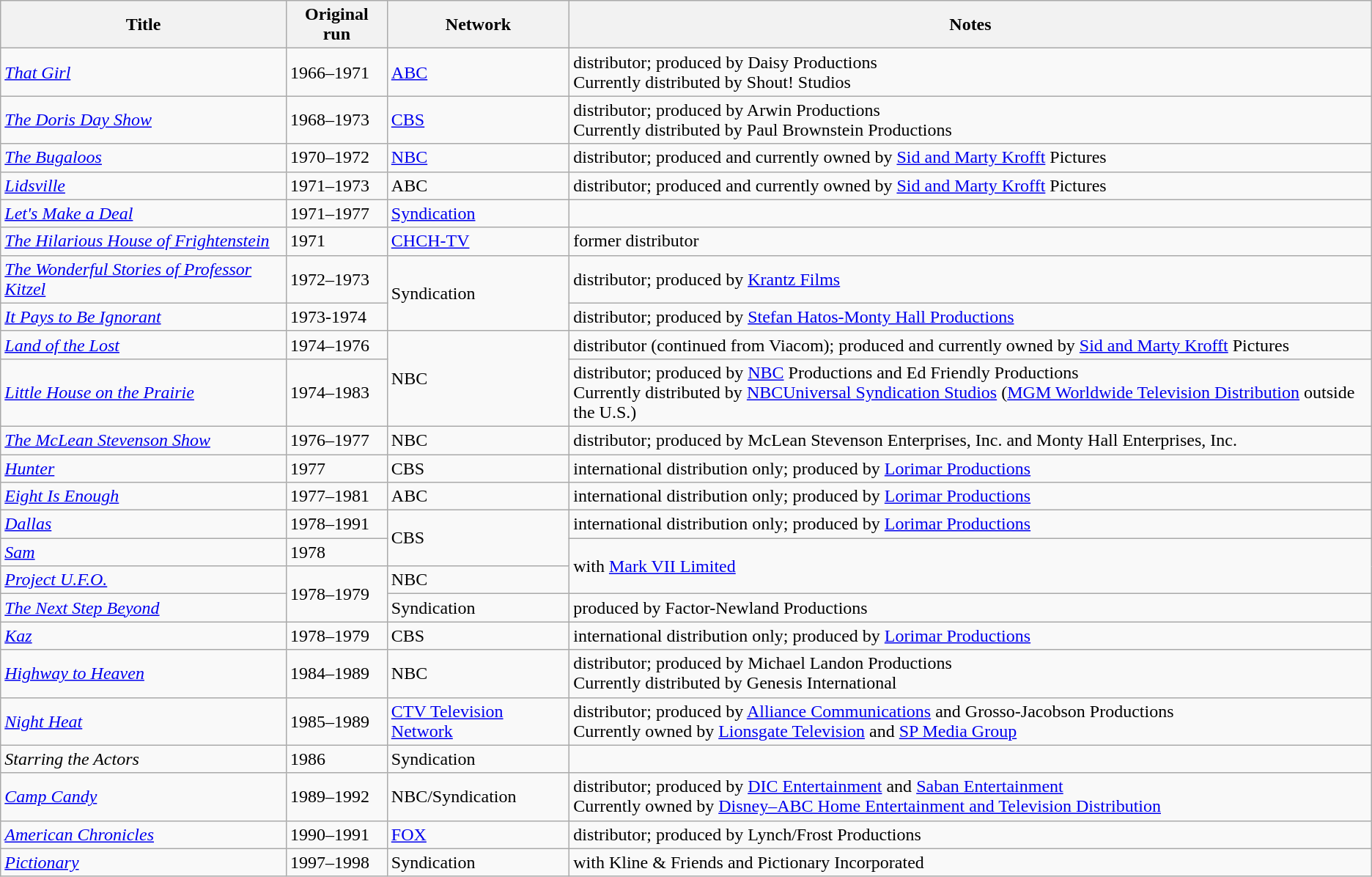<table class="wikitable sortable">
<tr>
<th>Title</th>
<th>Original run</th>
<th>Network</th>
<th>Notes</th>
</tr>
<tr>
<td><em><a href='#'>That Girl</a></em></td>
<td>1966–1971</td>
<td><a href='#'>ABC</a></td>
<td>distributor; produced by Daisy Productions<br>Currently distributed by Shout! Studios</td>
</tr>
<tr>
<td><em><a href='#'>The Doris Day Show</a></em></td>
<td>1968–1973</td>
<td><a href='#'>CBS</a></td>
<td>distributor; produced by Arwin Productions<br>Currently distributed by Paul Brownstein Productions</td>
</tr>
<tr>
<td><em><a href='#'>The Bugaloos</a></em></td>
<td>1970–1972</td>
<td><a href='#'>NBC</a></td>
<td>distributor; produced and currently owned by <a href='#'>Sid and Marty Krofft</a> Pictures</td>
</tr>
<tr>
<td><em><a href='#'>Lidsville</a></em></td>
<td>1971–1973</td>
<td>ABC</td>
<td>distributor; produced and currently owned by <a href='#'>Sid and Marty Krofft</a> Pictures</td>
</tr>
<tr>
<td><em><a href='#'>Let's Make a Deal</a></em></td>
<td>1971–1977</td>
<td><a href='#'>Syndication</a></td>
<td></td>
</tr>
<tr>
<td><em><a href='#'>The Hilarious House of Frightenstein</a></em></td>
<td>1971</td>
<td><a href='#'>CHCH-TV</a></td>
<td>former distributor</td>
</tr>
<tr>
<td><em><a href='#'>The Wonderful Stories of Professor Kitzel</a></em></td>
<td>1972–1973</td>
<td rowspan="2">Syndication</td>
<td>distributor; produced by <a href='#'>Krantz Films</a></td>
</tr>
<tr>
<td><em><a href='#'>It Pays to Be Ignorant</a></em></td>
<td>1973-1974</td>
<td>distributor; produced by <a href='#'>Stefan Hatos-Monty Hall Productions</a></td>
</tr>
<tr>
<td><em><a href='#'>Land of the Lost</a></em></td>
<td>1974–1976</td>
<td rowspan="2">NBC</td>
<td>distributor (continued from Viacom); produced and currently owned by <a href='#'>Sid and Marty Krofft</a> Pictures</td>
</tr>
<tr>
<td><em><a href='#'>Little House on the Prairie</a></em></td>
<td>1974–1983</td>
<td>distributor; produced by <a href='#'>NBC</a> Productions and Ed Friendly Productions<br>Currently distributed by <a href='#'>NBCUniversal Syndication Studios</a> (<a href='#'>MGM Worldwide Television Distribution</a> outside the U.S.)</td>
</tr>
<tr>
<td><em><a href='#'>The McLean Stevenson Show</a></em></td>
<td>1976–1977</td>
<td>NBC</td>
<td>distributor; produced by McLean Stevenson Enterprises, Inc. and Monty Hall Enterprises, Inc.</td>
</tr>
<tr>
<td><em><a href='#'>Hunter</a></em></td>
<td>1977</td>
<td>CBS</td>
<td>international distribution only; produced by <a href='#'>Lorimar Productions</a></td>
</tr>
<tr>
<td><em><a href='#'>Eight Is Enough</a></em></td>
<td>1977–1981</td>
<td>ABC</td>
<td>international distribution only; produced by <a href='#'>Lorimar Productions</a></td>
</tr>
<tr>
<td><em><a href='#'>Dallas</a></em></td>
<td>1978–1991</td>
<td rowspan="2">CBS</td>
<td>international distribution only; produced by <a href='#'>Lorimar Productions</a></td>
</tr>
<tr>
<td><em><a href='#'>Sam</a></em></td>
<td>1978</td>
<td rowspan="2">with <a href='#'>Mark VII Limited</a></td>
</tr>
<tr>
<td><em><a href='#'>Project U.F.O.</a></em></td>
<td rowspan="2">1978–1979</td>
<td>NBC</td>
</tr>
<tr>
<td><em><a href='#'>The Next Step Beyond</a></em></td>
<td>Syndication</td>
<td>produced by Factor-Newland Productions</td>
</tr>
<tr>
<td><em><a href='#'>Kaz</a></em></td>
<td>1978–1979</td>
<td>CBS</td>
<td>international distribution only; produced by <a href='#'>Lorimar Productions</a></td>
</tr>
<tr>
<td><em><a href='#'>Highway to Heaven</a></em></td>
<td>1984–1989</td>
<td>NBC</td>
<td>distributor; produced by Michael Landon Productions<br>Currently distributed by Genesis International</td>
</tr>
<tr>
<td><em><a href='#'>Night Heat</a></em></td>
<td>1985–1989</td>
<td><a href='#'>CTV Television Network</a></td>
<td>distributor; produced by <a href='#'>Alliance Communications</a> and Grosso-Jacobson Productions<br>Currently owned by <a href='#'>Lionsgate Television</a> and <a href='#'>SP Media Group</a></td>
</tr>
<tr>
<td><em>Starring the Actors</em></td>
<td>1986</td>
<td>Syndication</td>
<td></td>
</tr>
<tr>
<td><em><a href='#'>Camp Candy</a></em></td>
<td>1989–1992</td>
<td>NBC/Syndication</td>
<td>distributor; produced by <a href='#'>DIC Entertainment</a> and <a href='#'>Saban Entertainment</a><br>Currently owned by <a href='#'>Disney–ABC Home Entertainment and Television Distribution</a></td>
</tr>
<tr>
<td><em><a href='#'>American Chronicles</a></em></td>
<td>1990–1991</td>
<td><a href='#'>FOX</a></td>
<td>distributor; produced by Lynch/Frost Productions</td>
</tr>
<tr>
<td><em><a href='#'>Pictionary</a></em></td>
<td>1997–1998</td>
<td>Syndication</td>
<td>with Kline & Friends and Pictionary Incorporated</td>
</tr>
</table>
